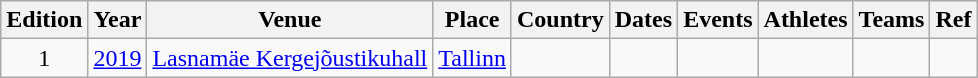<table class="wikitable" align="center">
<tr>
<th style="background-color: #silver;">Edition</th>
<th style="background-color: #silver;">Year</th>
<th style="background-color: #silver;">Venue</th>
<th style="background-color: #silver;">Place</th>
<th style="background-color: #silver;">Country</th>
<th style="background-color: #silver;">Dates</th>
<th style="background-color: #silver;">Events</th>
<th style="background-color: #silver;">Athletes</th>
<th style="background-color: #silver;">Teams</th>
<th style="background-color: #silver;">Ref</th>
</tr>
<tr>
<td align=center>1</td>
<td align=center><a href='#'>2019</a></td>
<td><a href='#'>Lasnamäe Kergejõustikuhall</a></td>
<td><a href='#'>Tallinn</a></td>
<td></td>
<td></td>
<td align=center></td>
<td align=center></td>
<td align=center></td>
<td></td>
</tr>
</table>
